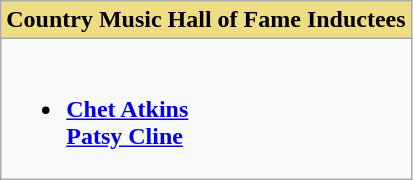<table class="wikitable">
<tr>
<th style="background:#EEDD82; width=50%">Country Music Hall of Fame Inductees</th>
</tr>
<tr>
<td valign="top"><br><ul><li><strong><a href='#'>Chet Atkins</a></strong><br><strong><a href='#'>Patsy Cline</a></strong></li></ul></td>
</tr>
</table>
